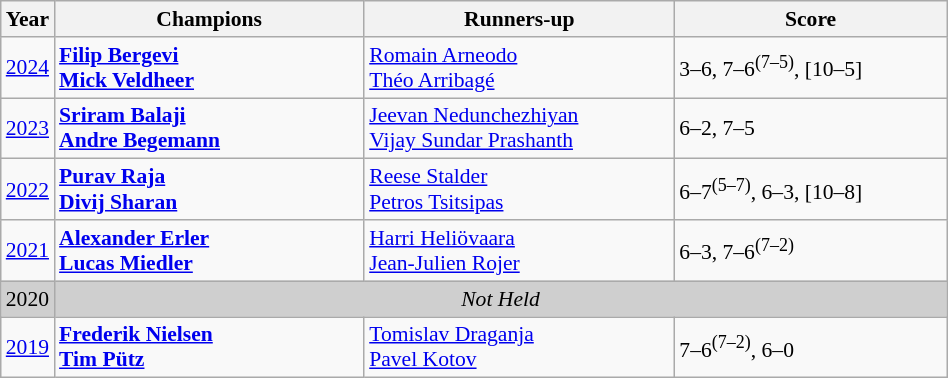<table class="wikitable" style="font-size:90%">
<tr>
<th>Year</th>
<th width="200">Champions</th>
<th width="200">Runners-up</th>
<th width="175">Score</th>
</tr>
<tr>
<td><a href='#'>2024</a></td>
<td> <strong><a href='#'>Filip Bergevi</a></strong><br> <strong><a href='#'>Mick Veldheer</a></strong></td>
<td> <a href='#'>Romain Arneodo</a><br> <a href='#'>Théo Arribagé</a></td>
<td>3–6, 7–6<sup>(7–5)</sup>, [10–5]</td>
</tr>
<tr>
<td><a href='#'>2023</a></td>
<td> <strong><a href='#'>Sriram Balaji</a></strong><br> <strong><a href='#'>Andre Begemann</a></strong></td>
<td> <a href='#'>Jeevan Nedunchezhiyan</a><br> <a href='#'>Vijay Sundar Prashanth</a></td>
<td>6–2, 7–5</td>
</tr>
<tr>
<td><a href='#'>2022</a></td>
<td> <strong><a href='#'>Purav Raja</a></strong><br> <strong><a href='#'>Divij Sharan</a></strong></td>
<td> <a href='#'>Reese Stalder</a><br> <a href='#'>Petros Tsitsipas</a></td>
<td>6–7<sup>(5–7)</sup>, 6–3, [10–8]</td>
</tr>
<tr>
<td><a href='#'>2021</a></td>
<td> <strong><a href='#'>Alexander Erler</a></strong><br> <strong><a href='#'>Lucas Miedler</a></strong></td>
<td> <a href='#'>Harri Heliövaara</a><br> <a href='#'>Jean-Julien Rojer</a></td>
<td>6–3, 7–6<sup>(7–2)</sup></td>
</tr>
<tr>
<td style="background:#cfcfcf">2020</td>
<td colspan=3 align=center style="background:#cfcfcf"><em>Not Held</em></td>
</tr>
<tr>
<td><a href='#'>2019</a></td>
<td> <strong><a href='#'>Frederik Nielsen</a></strong><br> <strong><a href='#'>Tim Pütz</a></strong></td>
<td> <a href='#'>Tomislav Draganja</a><br> <a href='#'>Pavel Kotov</a></td>
<td>7–6<sup>(7–2)</sup>, 6–0</td>
</tr>
</table>
